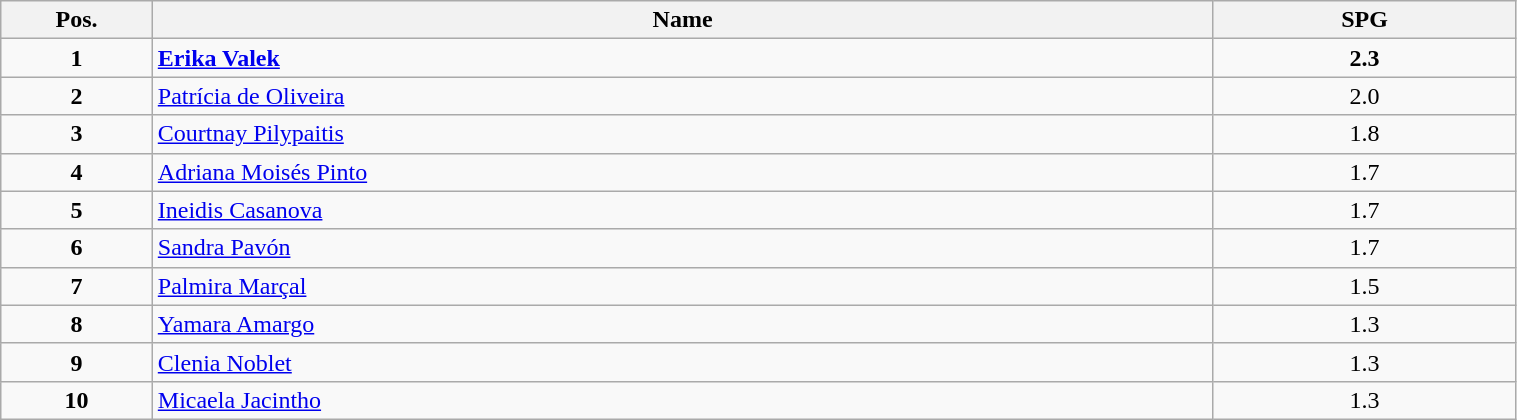<table class=wikitable width="80%">
<tr>
<th width="10%">Pos.</th>
<th width="70%">Name</th>
<th width="20%">SPG</th>
</tr>
<tr>
<td align=center><strong>1</strong></td>
<td> <strong><a href='#'>Erika Valek</a></strong></td>
<td align=center><strong>2.3</strong></td>
</tr>
<tr>
<td align=center><strong>2</strong></td>
<td> <a href='#'>Patrícia de Oliveira</a></td>
<td align=center>2.0</td>
</tr>
<tr>
<td align=center><strong>3</strong></td>
<td> <a href='#'>Courtnay Pilypaitis</a></td>
<td align=center>1.8</td>
</tr>
<tr>
<td align=center><strong>4</strong></td>
<td> <a href='#'>Adriana Moisés Pinto</a></td>
<td align=center>1.7</td>
</tr>
<tr>
<td align=center><strong>5</strong></td>
<td> <a href='#'>Ineidis Casanova</a></td>
<td align=center>1.7</td>
</tr>
<tr>
<td align=center><strong>6</strong></td>
<td> <a href='#'>Sandra Pavón</a></td>
<td align=center>1.7</td>
</tr>
<tr>
<td align=center><strong>7</strong></td>
<td> <a href='#'>Palmira Marçal</a></td>
<td align=center>1.5</td>
</tr>
<tr>
<td align=center><strong>8</strong></td>
<td> <a href='#'>Yamara Amargo</a></td>
<td align=center>1.3</td>
</tr>
<tr>
<td align=center><strong>9</strong></td>
<td> <a href='#'>Clenia Noblet</a></td>
<td align=center>1.3</td>
</tr>
<tr>
<td align=center><strong>10</strong></td>
<td> <a href='#'>Micaela Jacintho</a></td>
<td align=center>1.3</td>
</tr>
</table>
